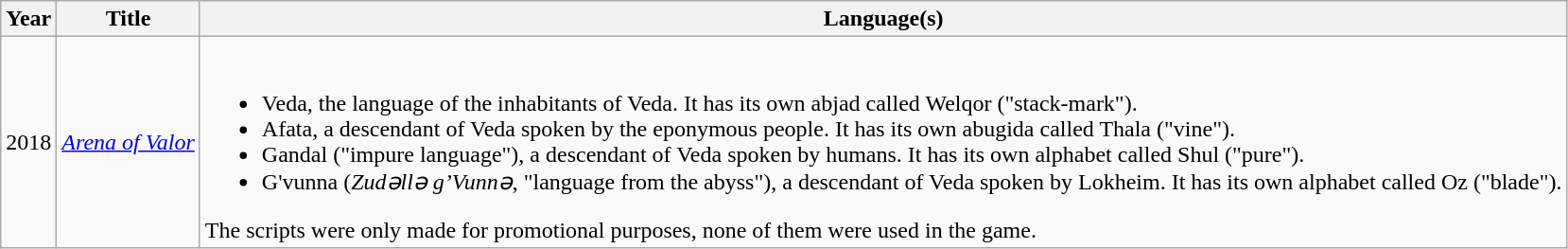<table class="wikitable sortable">
<tr>
<th>Year</th>
<th>Title</th>
<th>Language(s)</th>
</tr>
<tr>
<td>2018</td>
<td><em><a href='#'>Arena of Valor</a></em></td>
<td><br><ul><li>Veda, the language of the inhabitants of Veda. It has its own abjad called Welqor ("stack-mark").</li><li>Afata, a descendant of Veda spoken by the eponymous people. It has its own abugida called Thala ("vine").</li><li>Gandal ("impure language"), a descendant of Veda spoken by humans. It has its own alphabet called Shul ("pure").</li><li>G'vunna (<em>Zudǝllǝ g’Vunnǝ</em>, "language from the abyss"), a descendant of Veda spoken by Lokheim. It has its own alphabet called Oz ("blade").</li></ul>The scripts were only made for promotional purposes, none of them were used in the game.</td>
</tr>
</table>
